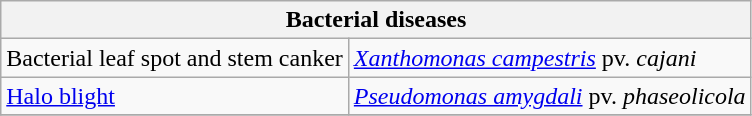<table class="wikitable" style="clear">
<tr>
<th colspan=2><strong>Bacterial diseases</strong><br></th>
</tr>
<tr>
<td>Bacterial leaf spot and stem canker</td>
<td><em><a href='#'>Xanthomonas campestris</a></em> pv. <em>cajani</em></td>
</tr>
<tr>
<td><a href='#'>Halo blight</a></td>
<td><em><a href='#'>Pseudomonas amygdali</a></em> pv. <em>phaseolicola</em></td>
</tr>
<tr>
</tr>
</table>
